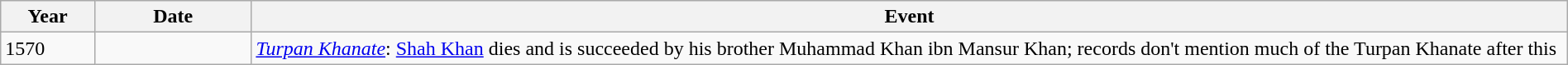<table class="wikitable" width="100%">
<tr>
<th style="width:6%">Year</th>
<th style="width:10%">Date</th>
<th>Event</th>
</tr>
<tr>
<td>1570</td>
<td></td>
<td><em><a href='#'>Turpan Khanate</a></em>: <a href='#'>Shah Khan</a> dies and is succeeded by his brother Muhammad Khan ibn Mansur Khan; records don't mention much of the Turpan Khanate after this</td>
</tr>
</table>
